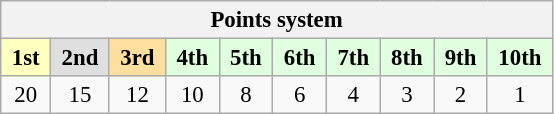<table class="wikitable" style="font-size:95%; text-align:center">
<tr>
<th colspan="10">Points system</th>
</tr>
<tr>
<td style="background:#ffffbf;"> <strong>1st</strong> </td>
<td style="background:#dfdfdf;"> <strong>2nd</strong> </td>
<td style="background:#ffdf9f;"> <strong>3rd</strong> </td>
<td style="background:#dfffdf;"> <strong>4th</strong> </td>
<td style="background:#dfffdf;"> <strong>5th</strong> </td>
<td style="background:#dfffdf;"> <strong>6th</strong> </td>
<td style="background:#dfffdf;"> <strong>7th</strong> </td>
<td style="background:#dfffdf;"> <strong>8th</strong> </td>
<td style="background:#dfffdf;"> <strong>9th</strong> </td>
<td style="background:#dfffdf;"> <strong>10th</strong> </td>
</tr>
<tr>
<td>20</td>
<td>15</td>
<td>12</td>
<td>10</td>
<td>8</td>
<td>6</td>
<td>4</td>
<td>3</td>
<td>2</td>
<td>1</td>
</tr>
</table>
